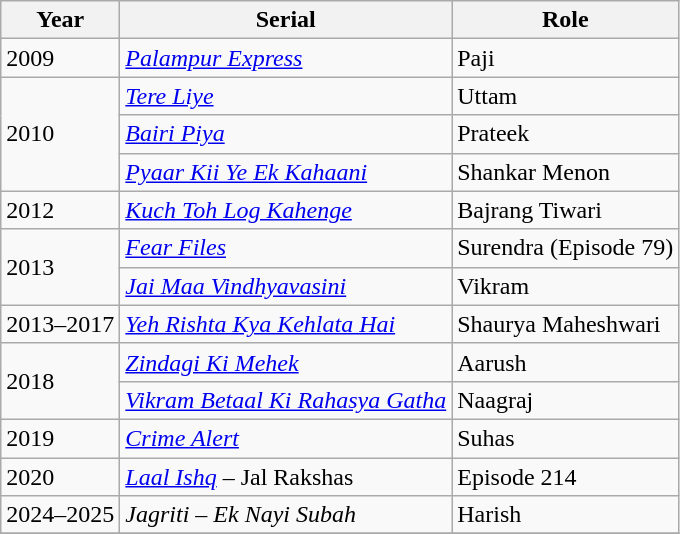<table class = "wikitable sortable">
<tr>
<th>Year</th>
<th>Serial</th>
<th>Role</th>
</tr>
<tr>
<td>2009</td>
<td><em><a href='#'>Palampur Express</a></em></td>
<td>Paji</td>
</tr>
<tr>
<td rowspan = "3">2010</td>
<td><em><a href='#'>Tere Liye</a></em></td>
<td>Uttam</td>
</tr>
<tr>
<td><em><a href='#'> Bairi Piya</a></em></td>
<td>Prateek</td>
</tr>
<tr>
<td><em><a href='#'>Pyaar Kii Ye Ek Kahaani</a></em></td>
<td>Shankar Menon</td>
</tr>
<tr>
<td>2012</td>
<td><em><a href='#'>Kuch Toh Log Kahenge</a></em></td>
<td>Bajrang Tiwari</td>
</tr>
<tr>
<td rowspan = "2">2013</td>
<td><em><a href='#'>Fear Files</a></em></td>
<td>Surendra (Episode 79)</td>
</tr>
<tr>
<td><em><a href='#'>Jai Maa Vindhyavasini</a></em></td>
<td>Vikram</td>
</tr>
<tr>
<td>2013–2017</td>
<td><em><a href='#'>Yeh Rishta Kya Kehlata Hai</a></em></td>
<td>Shaurya Maheshwari</td>
</tr>
<tr>
<td rowspan = "2">2018</td>
<td><em><a href='#'>Zindagi Ki Mehek</a></em></td>
<td>Aarush</td>
</tr>
<tr>
<td><em><a href='#'>Vikram Betaal Ki Rahasya Gatha</a></em></td>
<td>Naagraj</td>
</tr>
<tr>
<td>2019</td>
<td><em><a href='#'>Crime Alert</a></em></td>
<td>Suhas</td>
</tr>
<tr>
<td>2020</td>
<td><em><a href='#'> Laal Ishq</a></em> – Jal Rakshas</td>
<td>Episode 214</td>
</tr>
<tr>
<td>2024–2025</td>
<td><em>Jagriti – Ek Nayi Subah</em></td>
<td>Harish</td>
</tr>
<tr>
</tr>
</table>
